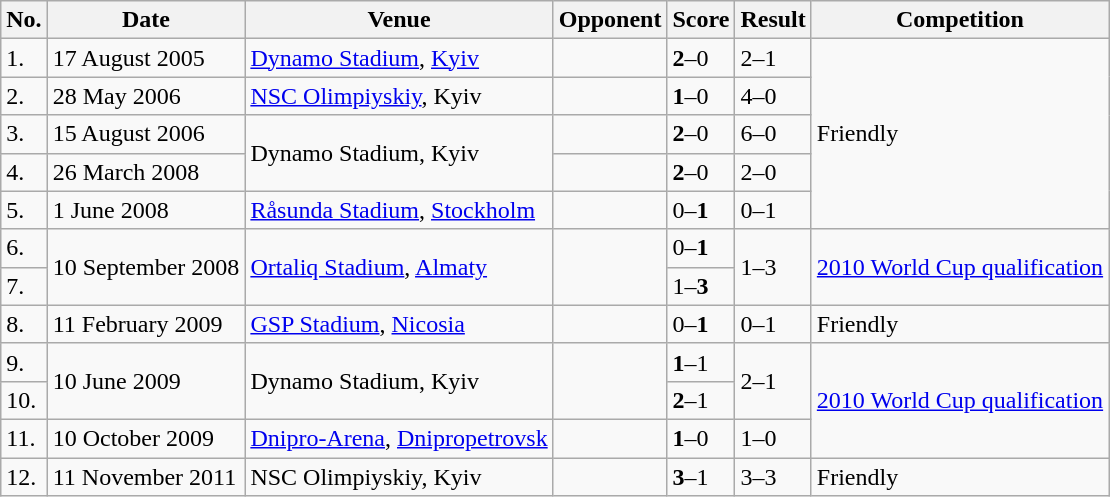<table class="wikitable" align=center>
<tr>
<th>No.</th>
<th>Date</th>
<th>Venue</th>
<th>Opponent</th>
<th>Score</th>
<th>Result</th>
<th>Competition</th>
</tr>
<tr>
<td>1.</td>
<td>17 August 2005</td>
<td><a href='#'>Dynamo Stadium</a>, <a href='#'>Kyiv</a></td>
<td></td>
<td><strong>2</strong>–0</td>
<td>2–1</td>
<td rowspan=5>Friendly</td>
</tr>
<tr>
<td>2.</td>
<td>28 May 2006</td>
<td><a href='#'>NSC Olimpiyskiy</a>, Kyiv</td>
<td></td>
<td><strong>1</strong>–0</td>
<td>4–0</td>
</tr>
<tr>
<td>3.</td>
<td>15 August 2006</td>
<td rowspan=2>Dynamo Stadium, Kyiv</td>
<td></td>
<td><strong>2</strong>–0</td>
<td>6–0</td>
</tr>
<tr>
<td>4.</td>
<td>26 March 2008</td>
<td></td>
<td><strong>2</strong>–0</td>
<td>2–0</td>
</tr>
<tr>
<td>5.</td>
<td>1 June 2008</td>
<td><a href='#'>Råsunda Stadium</a>, <a href='#'>Stockholm</a></td>
<td></td>
<td>0–<strong>1</strong></td>
<td>0–1</td>
</tr>
<tr>
<td>6.</td>
<td rowspan=2>10 September 2008</td>
<td rowspan=2><a href='#'>Ortaliq Stadium</a>, <a href='#'>Almaty</a></td>
<td rowspan=2></td>
<td>0–<strong>1</strong></td>
<td rowspan=2>1–3</td>
<td rowspan=2><a href='#'>2010 World Cup qualification</a></td>
</tr>
<tr>
<td>7.</td>
<td>1–<strong>3</strong></td>
</tr>
<tr>
<td>8.</td>
<td>11 February 2009</td>
<td><a href='#'>GSP Stadium</a>, <a href='#'>Nicosia</a></td>
<td></td>
<td>0–<strong>1</strong></td>
<td>0–1</td>
<td>Friendly</td>
</tr>
<tr>
<td>9.</td>
<td rowspan=2>10 June 2009</td>
<td rowspan=2>Dynamo Stadium, Kyiv</td>
<td rowspan=2></td>
<td><strong>1</strong>–1</td>
<td rowspan=2>2–1</td>
<td rowspan=3><a href='#'>2010 World Cup qualification</a></td>
</tr>
<tr>
<td>10.</td>
<td><strong>2</strong>–1</td>
</tr>
<tr>
<td>11.</td>
<td>10 October 2009</td>
<td><a href='#'>Dnipro-Arena</a>, <a href='#'>Dnipropetrovsk</a></td>
<td></td>
<td><strong>1</strong>–0</td>
<td>1–0</td>
</tr>
<tr>
<td>12.</td>
<td>11 November 2011</td>
<td>NSC Olimpiyskiy, Kyiv</td>
<td></td>
<td><strong>3</strong>–1</td>
<td>3–3</td>
<td>Friendly</td>
</tr>
</table>
